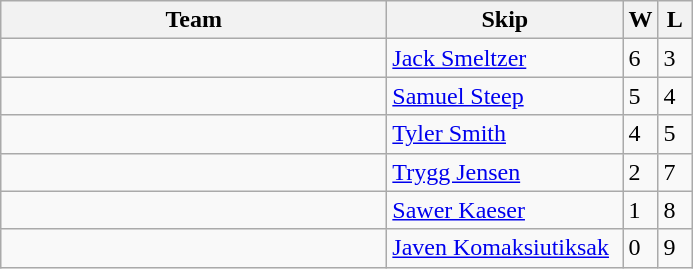<table class="wikitable">
<tr>
<th width=250>Team</th>
<th width=150>Skip</th>
<th width=15>W</th>
<th width=15>L</th>
</tr>
<tr>
<td></td>
<td><a href='#'>Jack Smeltzer</a></td>
<td>6</td>
<td>3</td>
</tr>
<tr>
<td></td>
<td><a href='#'>Samuel Steep</a></td>
<td>5</td>
<td>4</td>
</tr>
<tr>
<td></td>
<td><a href='#'>Tyler Smith</a></td>
<td>4</td>
<td>5</td>
</tr>
<tr>
<td></td>
<td><a href='#'>Trygg Jensen</a></td>
<td>2</td>
<td>7</td>
</tr>
<tr>
<td></td>
<td><a href='#'>Sawer Kaeser</a></td>
<td>1</td>
<td>8</td>
</tr>
<tr>
<td></td>
<td><a href='#'>Javen Komaksiutiksak</a></td>
<td>0</td>
<td>9</td>
</tr>
</table>
